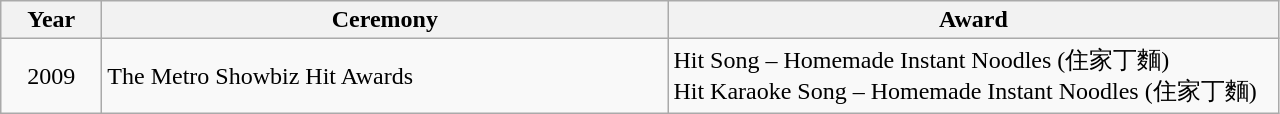<table class="wikitable">
<tr>
<th width="60">Year</th>
<th width="370">Ceremony</th>
<th width="400">Award</th>
</tr>
<tr>
<td align="center">2009</td>
<td>The Metro Showbiz Hit Awards</td>
<td>Hit Song – Homemade Instant Noodles (住家丁麵)<br>Hit Karaoke Song – Homemade Instant Noodles (住家丁麵)</td>
</tr>
</table>
